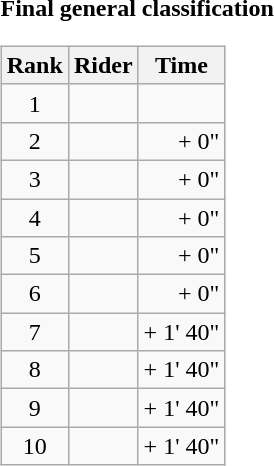<table>
<tr>
<td><strong>Final general classification</strong><br><table class="wikitable">
<tr>
<th scope="col">Rank</th>
<th scope="col">Rider</th>
<th scope="col">Time</th>
</tr>
<tr>
<td style="text-align:center;">1</td>
<td></td>
<td style="text-align:right;"></td>
</tr>
<tr>
<td style="text-align:center;">2</td>
<td></td>
<td style="text-align:right;">+ 0"</td>
</tr>
<tr>
<td style="text-align:center;">3</td>
<td></td>
<td style="text-align:right;">+ 0"</td>
</tr>
<tr>
<td style="text-align:center;">4</td>
<td></td>
<td style="text-align:right;">+ 0"</td>
</tr>
<tr>
<td style="text-align:center;">5</td>
<td></td>
<td style="text-align:right;">+ 0"</td>
</tr>
<tr>
<td style="text-align:center;">6</td>
<td></td>
<td style="text-align:right;">+ 0"</td>
</tr>
<tr>
<td style="text-align:center;">7</td>
<td></td>
<td style="text-align:right;">+ 1' 40"</td>
</tr>
<tr>
<td style="text-align:center;">8</td>
<td></td>
<td style="text-align:right;">+ 1' 40"</td>
</tr>
<tr>
<td style="text-align:center;">9</td>
<td></td>
<td style="text-align:right;">+ 1' 40"</td>
</tr>
<tr>
<td style="text-align:center;">10</td>
<td></td>
<td style="text-align:right;">+ 1' 40"</td>
</tr>
</table>
</td>
</tr>
</table>
